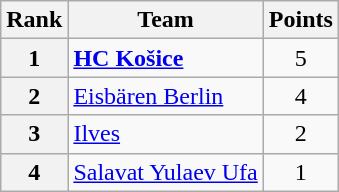<table class="wikitable" style="text-align: center;">
<tr>
<th>Rank</th>
<th>Team</th>
<th>Points</th>
</tr>
<tr>
<th>1</th>
<td style="text-align: left;"> <strong><a href='#'>HC Košice</a></strong></td>
<td>5</td>
</tr>
<tr>
<th>2</th>
<td style="text-align: left;"> <a href='#'>Eisbären Berlin</a></td>
<td>4</td>
</tr>
<tr>
<th>3</th>
<td style="text-align: left;"> <a href='#'>Ilves</a></td>
<td>2</td>
</tr>
<tr>
<th>4</th>
<td style="text-align: left;"> <a href='#'>Salavat Yulaev Ufa</a></td>
<td>1</td>
</tr>
</table>
